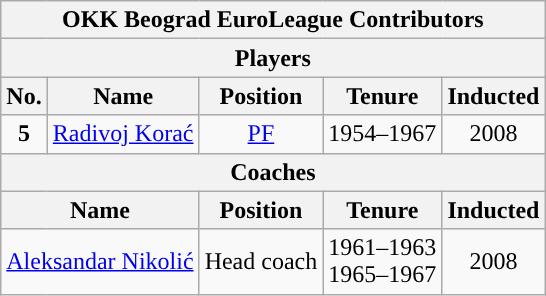<table class="wikitable" style="text-align:center">
<tr>
<th colspan="5">OKK Beograd EuroLeague Contributors</th>
</tr>
<tr>
<th colspan="5">Players</th>
</tr>
<tr>
<th>No.</th>
<th>Name</th>
<th>Position</th>
<th>Tenure</th>
<th>Inducted</th>
</tr>
<tr>
<td><strong>5</strong></td>
<td><a href='#'>Radivoj Korać</a></td>
<td><a href='#'>PF</a></td>
<td>1954–1967</td>
<td>2008</td>
</tr>
<tr>
<th colspan="5">Coaches</th>
</tr>
<tr>
<th colspan=2>Name</th>
<th>Position</th>
<th>Tenure</th>
<th>Inducted</th>
</tr>
<tr>
<td colspan=2><a href='#'>Aleksandar Nikolić</a></td>
<td>Head coach</td>
<td>1961–1963<br>1965–1967</td>
<td>2008</td>
</tr>
</table>
